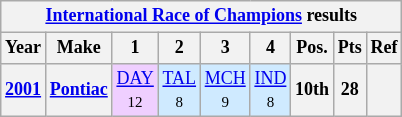<table class="wikitable" style="text-align:center; font-size:75%">
<tr>
<th colspan=9><a href='#'>International Race of Champions</a> results</th>
</tr>
<tr>
<th>Year</th>
<th>Make</th>
<th>1</th>
<th>2</th>
<th>3</th>
<th>4</th>
<th>Pos.</th>
<th>Pts</th>
<th>Ref</th>
</tr>
<tr>
<th><a href='#'>2001</a></th>
<th><a href='#'>Pontiac</a></th>
<td style="background:#EFCFFF;"><a href='#'>DAY</a><br><small>12</small></td>
<td style="background:#CFEAFF;"><a href='#'>TAL</a><br><small>8</small></td>
<td style="background:#CFEAFF;"><a href='#'>MCH</a><br><small>9</small></td>
<td style="background:#CFEAFF;"><a href='#'>IND</a><br><small>8</small></td>
<th>10th</th>
<th>28</th>
<th></th>
</tr>
</table>
